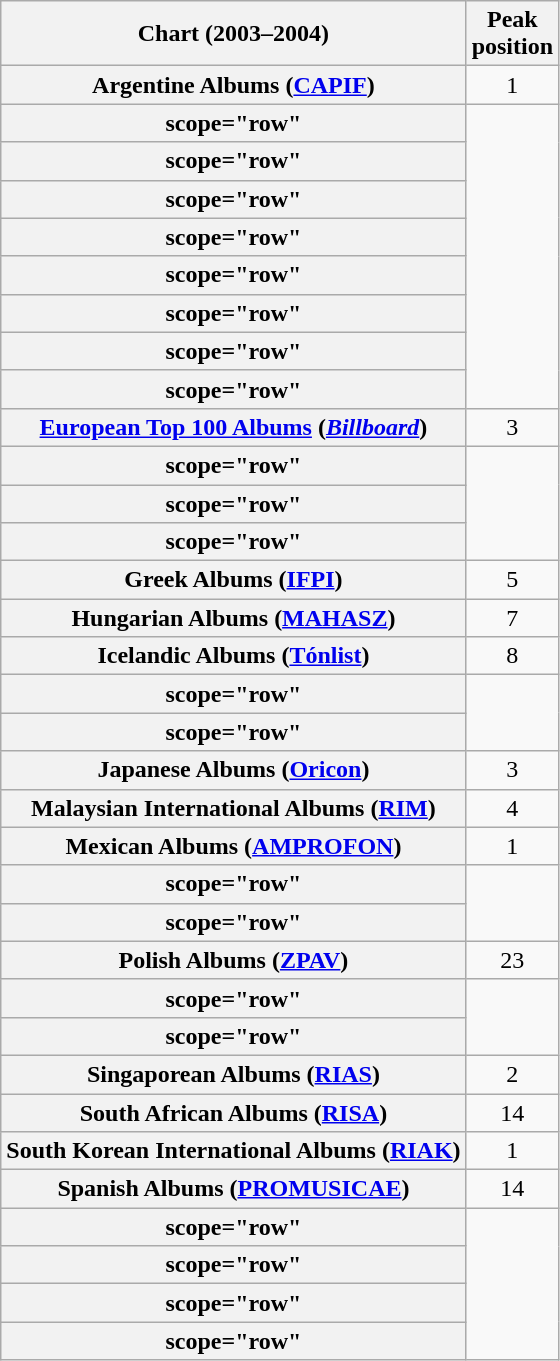<table class="wikitable sortable plainrowheaders" style="text-align:center">
<tr>
<th scope="col">Chart (2003–2004)</th>
<th scope="col">Peak<br>position</th>
</tr>
<tr>
<th scope="row">Argentine Albums (<a href='#'>CAPIF</a>)</th>
<td>1</td>
</tr>
<tr>
<th>scope="row"</th>
</tr>
<tr>
<th>scope="row"</th>
</tr>
<tr>
<th>scope="row"</th>
</tr>
<tr>
<th>scope="row"</th>
</tr>
<tr>
<th>scope="row"</th>
</tr>
<tr>
<th>scope="row"</th>
</tr>
<tr>
<th>scope="row"</th>
</tr>
<tr>
<th>scope="row"</th>
</tr>
<tr>
<th scope="row"><a href='#'>European Top 100 Albums</a> (<em><a href='#'>Billboard</a></em>)</th>
<td>3</td>
</tr>
<tr>
<th>scope="row"</th>
</tr>
<tr>
<th>scope="row"</th>
</tr>
<tr>
<th>scope="row"</th>
</tr>
<tr>
<th scope="row">Greek Albums (<a href='#'>IFPI</a>)</th>
<td>5</td>
</tr>
<tr>
<th scope="row">Hungarian Albums (<a href='#'>MAHASZ</a>)</th>
<td>7</td>
</tr>
<tr>
<th scope="row">Icelandic Albums (<a href='#'>Tónlist</a>)</th>
<td>8</td>
</tr>
<tr>
<th>scope="row"</th>
</tr>
<tr>
<th>scope="row"</th>
</tr>
<tr>
<th scope="row">Japanese Albums (<a href='#'>Oricon</a>)</th>
<td>3</td>
</tr>
<tr>
<th scope="row">Malaysian International Albums (<a href='#'>RIM</a>)</th>
<td>4</td>
</tr>
<tr>
<th scope="row">Mexican Albums (<a href='#'>AMPROFON</a>)</th>
<td>1</td>
</tr>
<tr>
<th>scope="row"</th>
</tr>
<tr>
<th>scope="row"</th>
</tr>
<tr>
<th scope="row">Polish Albums (<a href='#'>ZPAV</a>)</th>
<td>23</td>
</tr>
<tr>
<th>scope="row"</th>
</tr>
<tr>
<th>scope="row"</th>
</tr>
<tr>
<th scope="row">Singaporean Albums (<a href='#'>RIAS</a>)</th>
<td>2</td>
</tr>
<tr>
<th scope="row">South African Albums (<a href='#'>RISA</a>)</th>
<td>14</td>
</tr>
<tr>
<th scope="row">South Korean International Albums (<a href='#'>RIAK</a>)</th>
<td>1</td>
</tr>
<tr>
<th scope="row">Spanish Albums (<a href='#'>PROMUSICAE</a>)</th>
<td>14</td>
</tr>
<tr>
<th>scope="row"</th>
</tr>
<tr>
<th>scope="row"</th>
</tr>
<tr>
<th>scope="row"</th>
</tr>
<tr>
<th>scope="row"</th>
</tr>
</table>
